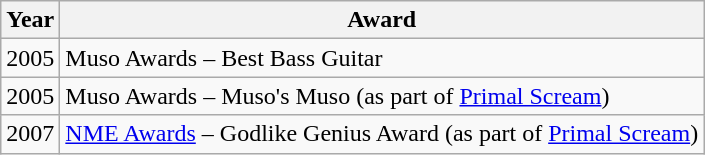<table class="wikitable">
<tr>
<th>Year</th>
<th>Award</th>
</tr>
<tr>
<td>2005</td>
<td>Muso Awards – Best Bass Guitar</td>
</tr>
<tr>
<td>2005</td>
<td>Muso Awards – Muso's Muso (as part of <a href='#'>Primal Scream</a>)</td>
</tr>
<tr>
<td>2007</td>
<td><a href='#'>NME Awards</a> – Godlike Genius Award (as part of <a href='#'>Primal Scream</a>)</td>
</tr>
</table>
